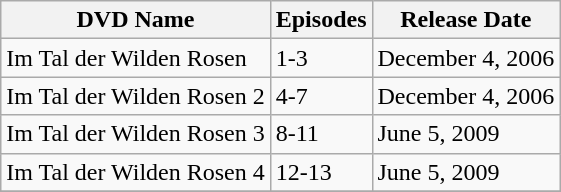<table class="wikitable plainrowheaders">
<tr>
<th scope="col">DVD Name</th>
<th scope="col">Episodes</th>
<th scope="col">Release Date</th>
</tr>
<tr>
<td>Im Tal der Wilden Rosen</td>
<td>1-3</td>
<td>December 4, 2006</td>
</tr>
<tr>
<td>Im Tal der Wilden Rosen 2</td>
<td>4-7</td>
<td>December 4, 2006</td>
</tr>
<tr>
<td>Im Tal der Wilden Rosen 3</td>
<td>8-11</td>
<td>June 5, 2009</td>
</tr>
<tr>
<td>Im Tal der Wilden Rosen 4</td>
<td>12-13</td>
<td>June 5, 2009</td>
</tr>
<tr>
</tr>
</table>
